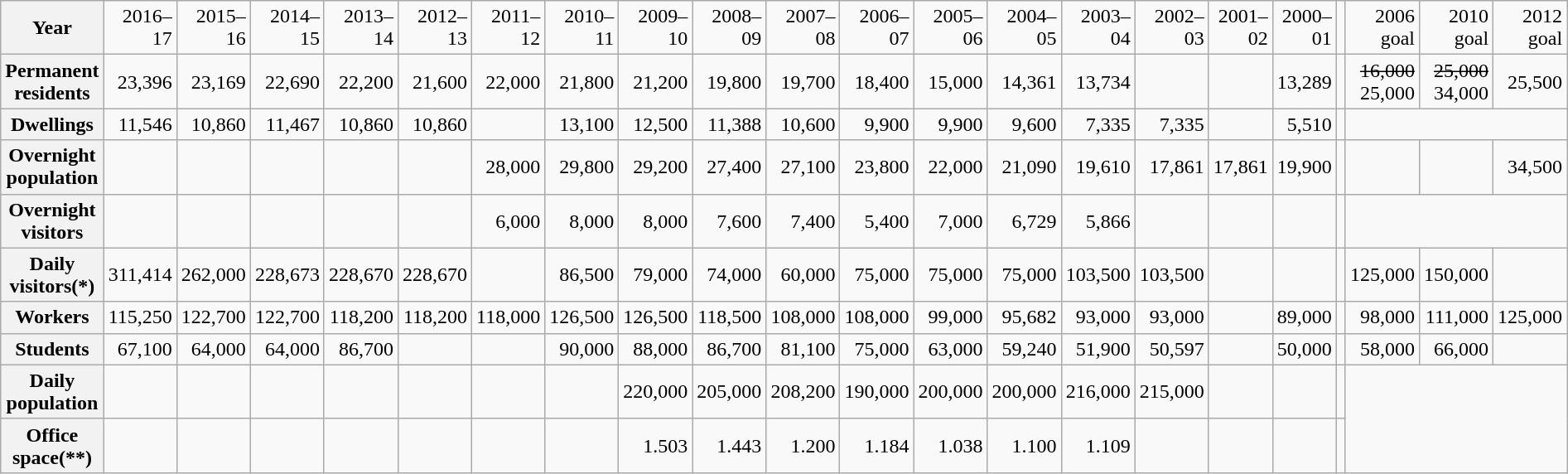<table class=wikitable>
<tr align=right>
<th>Year</th>
<td>2016–17</td>
<td>2015–16</td>
<td>2014–15</td>
<td>2013–14</td>
<td>2012–13</td>
<td>2011–12</td>
<td>2010–11</td>
<td>2009–10</td>
<td>2008–09</td>
<td>2007–08</td>
<td>2006–07</td>
<td>2005–06</td>
<td>2004–05</td>
<td>2003–04</td>
<td>2002–03</td>
<td>2001–02</td>
<td>2000–01</td>
<td></td>
<td>2006 goal</td>
<td>2010 goal</td>
<td>2012 goal</td>
</tr>
<tr align=right>
<th>Permanent<br>residents</th>
<td>23,396</td>
<td>23,169</td>
<td>22,690</td>
<td>22,200</td>
<td>21,600</td>
<td>22,000</td>
<td>21,800</td>
<td>21,200</td>
<td>19,800</td>
<td>19,700</td>
<td>18,400</td>
<td>15,000</td>
<td>14,361</td>
<td>13,734</td>
<td></td>
<td></td>
<td>13,289</td>
<td></td>
<td><s>16,000</s><br>25,000</td>
<td><s>25,000</s><br>34,000</td>
<td>25,500</td>
</tr>
<tr align=right>
<th>Dwellings</th>
<td>11,546</td>
<td>10,860</td>
<td>11,467</td>
<td>10,860</td>
<td>10,860</td>
<td></td>
<td>13,100</td>
<td>12,500</td>
<td>11,388</td>
<td>10,600</td>
<td>9,900</td>
<td>9,900</td>
<td>9,600</td>
<td>7,335</td>
<td>7,335</td>
<td></td>
<td>5,510</td>
<td></td>
</tr>
<tr align=right>
<th>Overnight<br>population</th>
<td></td>
<td></td>
<td></td>
<td></td>
<td></td>
<td>28,000</td>
<td>29,800</td>
<td>29,200</td>
<td>27,400</td>
<td>27,100</td>
<td>23,800</td>
<td>22,000</td>
<td>21,090</td>
<td>19,610</td>
<td>17,861</td>
<td>17,861</td>
<td>19,900</td>
<td></td>
<td></td>
<td></td>
<td>34,500</td>
</tr>
<tr align=right>
<th>Overnight<br>visitors</th>
<td></td>
<td></td>
<td></td>
<td></td>
<td></td>
<td>6,000</td>
<td>8,000</td>
<td>8,000</td>
<td>7,600</td>
<td>7,400</td>
<td>5,400</td>
<td>7,000</td>
<td>6,729</td>
<td>5,866</td>
<td></td>
<td></td>
<td></td>
<td></td>
</tr>
<tr align=right>
<th>Daily<br>visitors(*)</th>
<td>311,414</td>
<td>262,000</td>
<td>228,673</td>
<td>228,670</td>
<td>228,670</td>
<td></td>
<td>86,500</td>
<td>79,000</td>
<td>74,000</td>
<td>60,000</td>
<td>75,000</td>
<td>75,000</td>
<td>75,000</td>
<td>103,500</td>
<td>103,500</td>
<td></td>
<td></td>
<td></td>
<td>125,000</td>
<td>150,000</td>
<td></td>
</tr>
<tr align=right>
<th>Workers</th>
<td>115,250</td>
<td>122,700</td>
<td>122,700</td>
<td>118,200</td>
<td>118,200</td>
<td>118,000</td>
<td>126,500</td>
<td>126,500</td>
<td>118,500</td>
<td>108,000</td>
<td>108,000</td>
<td>99,000</td>
<td>95,682</td>
<td>93,000</td>
<td>93,000</td>
<td></td>
<td>89,000</td>
<td></td>
<td>98,000</td>
<td>111,000</td>
<td>125,000</td>
</tr>
<tr align=right>
<th>Students</th>
<td>67,100</td>
<td>64,000</td>
<td>64,000</td>
<td>86,700</td>
<td></td>
<td></td>
<td>90,000</td>
<td>88,000</td>
<td>86,700</td>
<td>81,100</td>
<td>75,000</td>
<td>63,000</td>
<td>59,240</td>
<td>51,900</td>
<td>50,597</td>
<td></td>
<td>50,000</td>
<td></td>
<td>58,000</td>
<td>66,000</td>
<td></td>
</tr>
<tr align=right>
<th>Daily<br>population</th>
<td></td>
<td></td>
<td></td>
<td></td>
<td></td>
<td></td>
<td></td>
<td>220,000</td>
<td>205,000</td>
<td>208,200</td>
<td>190,000</td>
<td>200,000</td>
<td>200,000</td>
<td>216,000</td>
<td>215,000</td>
<td></td>
<td></td>
<td></td>
</tr>
<tr align=right>
<th>Office<br>space(**)</th>
<td></td>
<td></td>
<td></td>
<td></td>
<td></td>
<td></td>
<td></td>
<td>1.503</td>
<td>1.443</td>
<td>1.200</td>
<td>1.184</td>
<td>1.038</td>
<td>1.100</td>
<td>1.109</td>
<td></td>
<td></td>
<td></td>
<td></td>
</tr>
</table>
